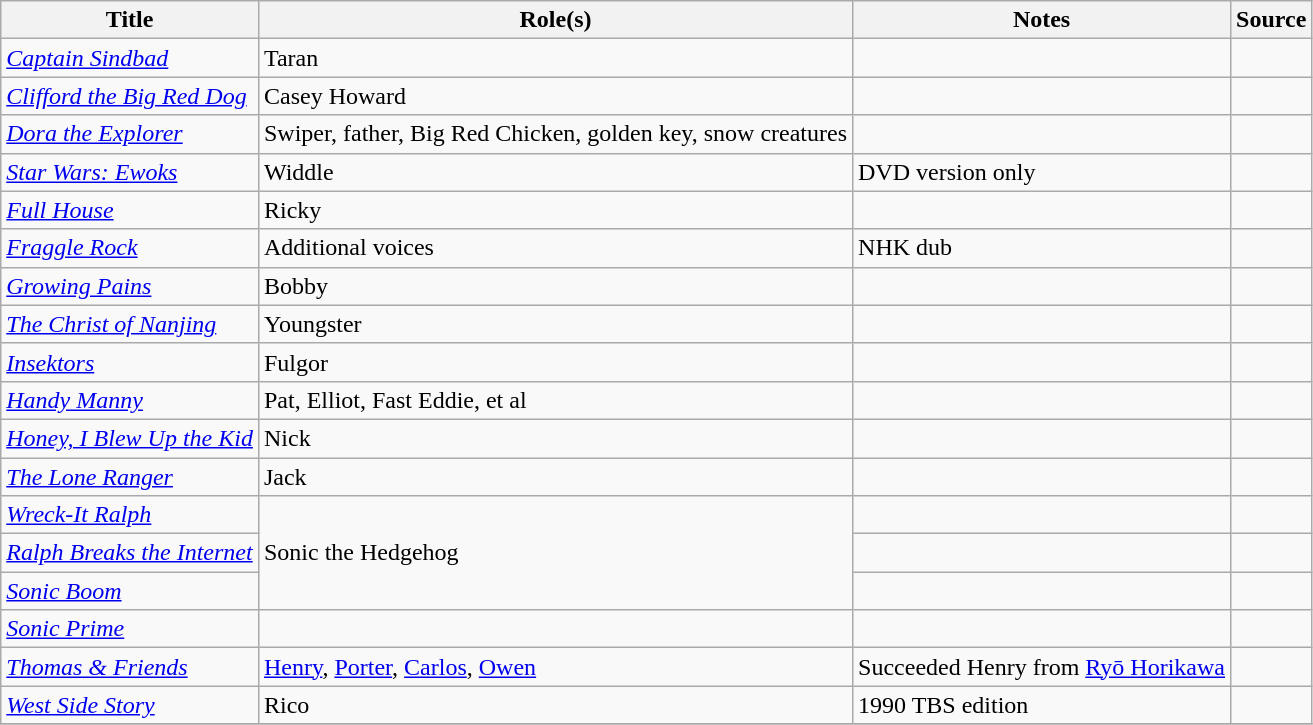<table class="wikitable sortable plainrowheaders">
<tr>
<th>Title</th>
<th>Role(s)</th>
<th class="unsortable">Notes</th>
<th class="unsortable">Source</th>
</tr>
<tr>
<td><em><a href='#'>Captain Sindbad</a></em></td>
<td>Taran</td>
<td></td>
<td></td>
</tr>
<tr>
<td><em><a href='#'>Clifford the Big Red Dog</a></em></td>
<td>Casey Howard</td>
<td></td>
<td></td>
</tr>
<tr>
<td><em><a href='#'>Dora the Explorer</a></em></td>
<td>Swiper, father, Big Red Chicken, golden key, snow creatures</td>
<td></td>
<td></td>
</tr>
<tr>
<td><em><a href='#'>Star Wars: Ewoks</a></em></td>
<td>Widdle</td>
<td>DVD version only</td>
<td></td>
</tr>
<tr>
<td><em><a href='#'>Full House</a></em></td>
<td>Ricky</td>
<td></td>
<td></td>
</tr>
<tr>
<td><em><a href='#'>Fraggle Rock</a></em></td>
<td>Additional voices</td>
<td>NHK dub</td>
<td></td>
</tr>
<tr>
<td><em><a href='#'>Growing Pains</a></em></td>
<td>Bobby</td>
<td></td>
<td></td>
</tr>
<tr>
<td><em><a href='#'>The Christ of Nanjing</a></em></td>
<td>Youngster</td>
<td></td>
<td></td>
</tr>
<tr>
<td><em><a href='#'>Insektors</a></em></td>
<td>Fulgor</td>
<td></td>
<td></td>
</tr>
<tr>
<td><em><a href='#'>Handy Manny</a></em></td>
<td>Pat, Elliot, Fast Eddie, et al</td>
<td></td>
<td></td>
</tr>
<tr>
<td><em><a href='#'>Honey, I Blew Up the Kid</a></em></td>
<td>Nick</td>
<td></td>
<td></td>
</tr>
<tr>
<td><em><a href='#'>The Lone Ranger</a></em></td>
<td>Jack</td>
<td></td>
<td></td>
</tr>
<tr>
<td><em><a href='#'>Wreck-It Ralph</a></em></td>
<td rowspan = "3">Sonic the Hedgehog</td>
<td></td>
<td></td>
</tr>
<tr>
<td><em><a href='#'>Ralph Breaks the Internet</a></em></td>
<td></td>
<td></td>
</tr>
<tr>
<td><em><a href='#'>Sonic Boom</a></em></td>
<td></td>
<td></td>
</tr>
<tr>
<td><em><a href='#'>Sonic Prime</a></em></td>
<td></td>
<td></td>
</tr>
<tr>
<td><em><a href='#'>Thomas & Friends</a></em></td>
<td><a href='#'>Henry</a>, <a href='#'>Porter</a>, <a href='#'>Carlos</a>, <a href='#'>Owen</a></td>
<td>Succeeded Henry from <a href='#'>Ryō Horikawa</a></td>
<td></td>
</tr>
<tr>
<td><em><a href='#'>West Side Story</a></em></td>
<td>Rico</td>
<td>1990 TBS edition</td>
<td></td>
</tr>
<tr>
</tr>
</table>
